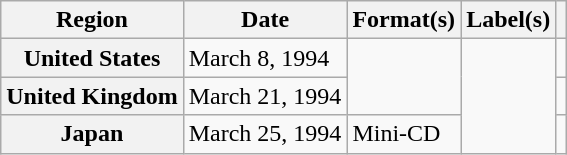<table class="wikitable plainrowheaders">
<tr>
<th scope="col">Region</th>
<th scope="col">Date</th>
<th scope="col">Format(s)</th>
<th scope="col">Label(s)</th>
<th scope="col"></th>
</tr>
<tr>
<th scope="row">United States</th>
<td>March 8, 1994</td>
<td rowspan="2"></td>
<td rowspan="3"></td>
<td></td>
</tr>
<tr>
<th scope="row">United Kingdom</th>
<td>March 21, 1994</td>
<td></td>
</tr>
<tr>
<th scope="row">Japan</th>
<td>March 25, 1994</td>
<td>Mini-CD</td>
<td></td>
</tr>
</table>
